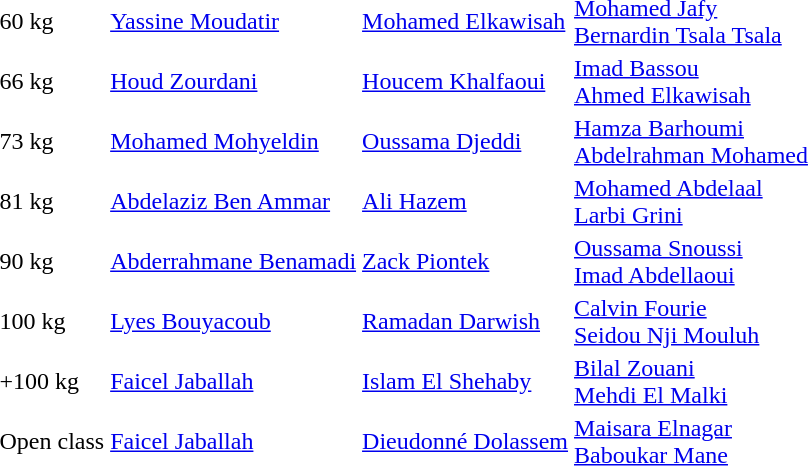<table>
<tr>
<td>60 kg</td>
<td> <a href='#'>Yassine Moudatir</a></td>
<td> <a href='#'>Mohamed Elkawisah</a></td>
<td> <a href='#'>Mohamed Jafy</a> <br>  <a href='#'>Bernardin Tsala Tsala</a></td>
</tr>
<tr>
<td>66 kg</td>
<td> <a href='#'>Houd Zourdani</a></td>
<td> <a href='#'>Houcem Khalfaoui</a></td>
<td> <a href='#'>Imad Bassou</a> <br>  <a href='#'>Ahmed Elkawisah</a></td>
</tr>
<tr>
<td>73 kg</td>
<td> <a href='#'>Mohamed Mohyeldin</a></td>
<td> <a href='#'>Oussama Djeddi</a></td>
<td> <a href='#'>Hamza Barhoumi</a> <br>  <a href='#'>Abdelrahman Mohamed</a></td>
</tr>
<tr>
<td>81 kg</td>
<td> <a href='#'>Abdelaziz Ben Ammar</a></td>
<td> <a href='#'>Ali Hazem</a></td>
<td> <a href='#'>Mohamed Abdelaal</a> <br>  <a href='#'>Larbi Grini</a></td>
</tr>
<tr>
<td>90 kg</td>
<td> <a href='#'>Abderrahmane Benamadi</a></td>
<td> <a href='#'>Zack Piontek</a></td>
<td> <a href='#'>Oussama Snoussi</a> <br>  <a href='#'>Imad Abdellaoui</a></td>
</tr>
<tr>
<td>100 kg</td>
<td> <a href='#'>Lyes Bouyacoub</a></td>
<td> <a href='#'>Ramadan Darwish</a></td>
<td> <a href='#'>Calvin Fourie</a> <br>  <a href='#'>Seidou Nji Mouluh</a></td>
</tr>
<tr>
<td>+100 kg</td>
<td> <a href='#'>Faicel Jaballah</a></td>
<td> <a href='#'>Islam El Shehaby</a></td>
<td> <a href='#'>Bilal Zouani</a> <br>  <a href='#'>Mehdi El Malki</a></td>
</tr>
<tr>
<td>Open class</td>
<td> <a href='#'>Faicel Jaballah</a></td>
<td> <a href='#'>Dieudonné Dolassem</a></td>
<td> <a href='#'>Maisara Elnagar</a> <br>  <a href='#'>Baboukar Mane</a></td>
</tr>
</table>
